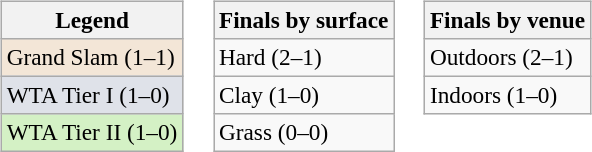<table>
<tr>
<td valign=top><br><table class=wikitable style=font-size:97%>
<tr>
<th>Legend</th>
</tr>
<tr bgcolor=#f3e6d7>
<td>Grand Slam (1–1)</td>
</tr>
<tr bgcolor=#dfe2e9>
<td>WTA Tier I (1–0)</td>
</tr>
<tr bgcolor=#d4f1c5>
<td>WTA Tier II (1–0)</td>
</tr>
</table>
</td>
<td valign=top><br><table class=wikitable style=font-size:97%>
<tr>
<th>Finals by surface</th>
</tr>
<tr>
<td>Hard (2–1)</td>
</tr>
<tr>
<td>Clay (1–0)</td>
</tr>
<tr>
<td>Grass (0–0)</td>
</tr>
</table>
</td>
<td valign=top><br><table class=wikitable style=font-size:97%>
<tr>
<th>Finals by venue</th>
</tr>
<tr>
<td>Outdoors (2–1)</td>
</tr>
<tr>
<td>Indoors (1–0)</td>
</tr>
</table>
</td>
</tr>
</table>
